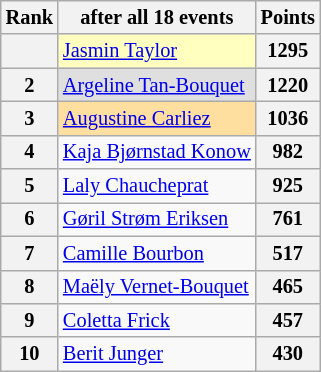<table class="wikitable" style="font-size: 85%;">
<tr>
<th>Rank</th>
<th>after all 18 events</th>
<th>Points</th>
</tr>
<tr>
<th></th>
<td style="background:#ffffbf;"> <a href='#'>Jasmin Taylor</a> </td>
<th>1295</th>
</tr>
<tr>
<th>2</th>
<td style="background:#dfdfdf;"> <a href='#'>Argeline Tan-Bouquet</a></td>
<th>1220</th>
</tr>
<tr>
<th>3</th>
<td style="background:#ffdf9f;"> <a href='#'>Augustine Carliez</a></td>
<th>1036</th>
</tr>
<tr>
<th>4</th>
<td> <a href='#'>Kaja Bjørnstad Konow</a></td>
<th>982</th>
</tr>
<tr>
<th>5</th>
<td> <a href='#'>Laly Chaucheprat</a></td>
<th>925</th>
</tr>
<tr>
<th>6</th>
<td> <a href='#'>Gøril Strøm Eriksen</a></td>
<th>761</th>
</tr>
<tr>
<th>7</th>
<td> <a href='#'>Camille Bourbon</a></td>
<th>517</th>
</tr>
<tr>
<th>8</th>
<td> <a href='#'>Maëly Vernet-Bouquet</a></td>
<th>465</th>
</tr>
<tr>
<th>9</th>
<td> <a href='#'>Coletta Frick</a></td>
<th>457</th>
</tr>
<tr>
<th>10</th>
<td> <a href='#'>Berit Junger</a></td>
<th>430</th>
</tr>
</table>
